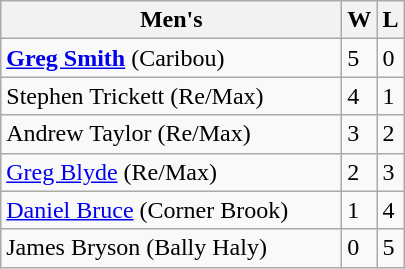<table class=wikitable>
<tr>
<th width=220>Men's</th>
<th>W</th>
<th>L</th>
</tr>
<tr>
<td><strong><a href='#'>Greg Smith</a></strong> (Caribou)</td>
<td>5</td>
<td>0</td>
</tr>
<tr>
<td>Stephen Trickett (Re/Max)</td>
<td>4</td>
<td>1</td>
</tr>
<tr>
<td>Andrew Taylor (Re/Max)</td>
<td>3</td>
<td>2</td>
</tr>
<tr>
<td><a href='#'>Greg Blyde</a> (Re/Max)</td>
<td>2</td>
<td>3</td>
</tr>
<tr>
<td><a href='#'>Daniel Bruce</a> (Corner Brook)</td>
<td>1</td>
<td>4</td>
</tr>
<tr>
<td>James Bryson (Bally Haly)</td>
<td>0</td>
<td>5</td>
</tr>
</table>
